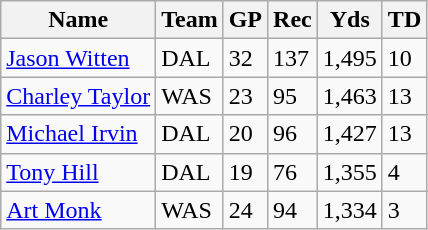<table class="wikitable sortable">
<tr>
<th>Name</th>
<th>Team</th>
<th>GP</th>
<th>Rec</th>
<th>Yds</th>
<th>TD</th>
</tr>
<tr>
<td><a href='#'>Jason Witten</a></td>
<td>DAL</td>
<td>32</td>
<td>137</td>
<td>1,495</td>
<td>10</td>
</tr>
<tr>
<td><a href='#'>Charley Taylor</a></td>
<td>WAS</td>
<td>23</td>
<td>95</td>
<td>1,463</td>
<td>13</td>
</tr>
<tr>
<td><a href='#'>Michael Irvin</a></td>
<td>DAL</td>
<td>20</td>
<td>96</td>
<td>1,427</td>
<td>13</td>
</tr>
<tr>
<td><a href='#'>Tony Hill</a></td>
<td>DAL</td>
<td>19</td>
<td>76</td>
<td>1,355</td>
<td>4</td>
</tr>
<tr>
<td><a href='#'>Art Monk</a></td>
<td>WAS</td>
<td>24</td>
<td>94</td>
<td>1,334</td>
<td>3</td>
</tr>
</table>
